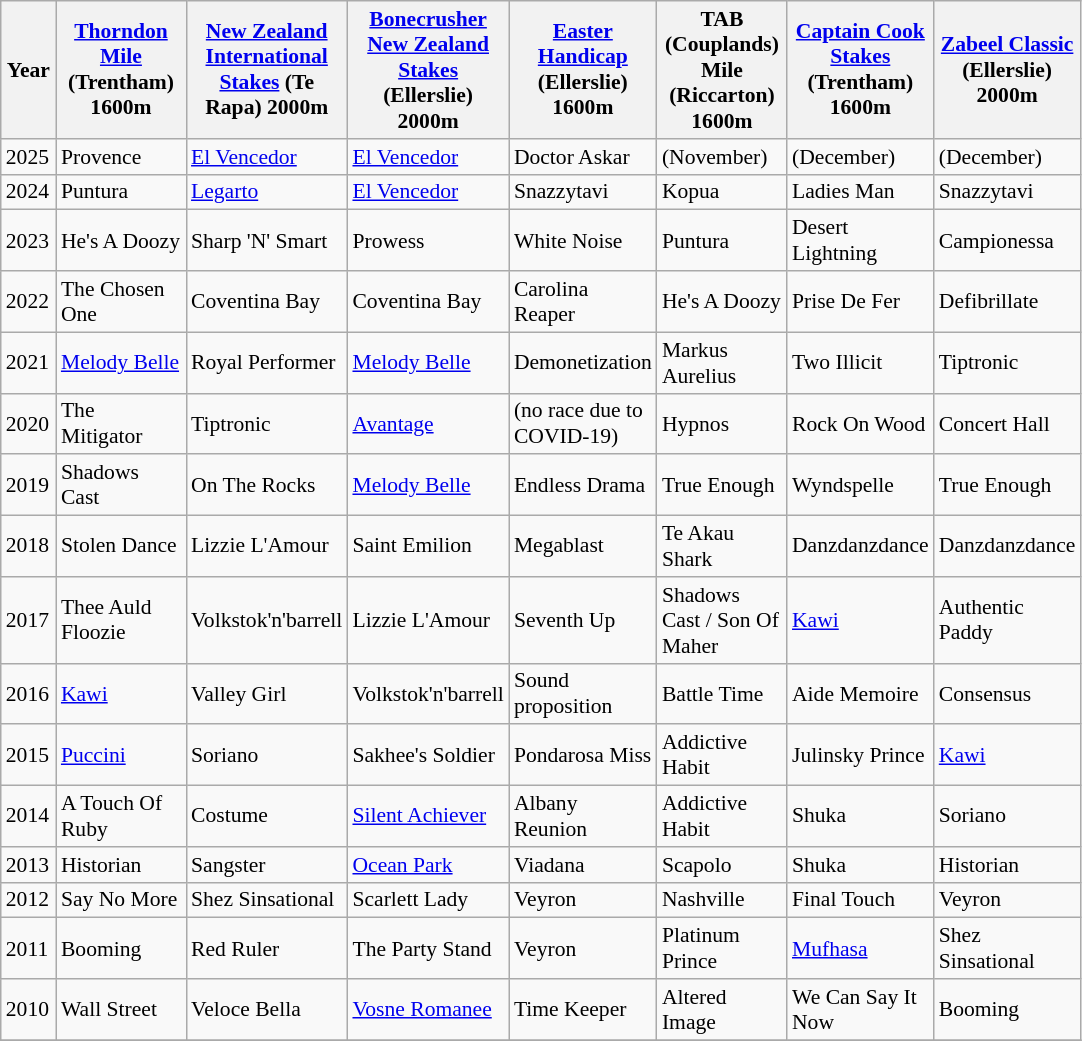<table class="wikitable sortable" style="font-size:90%">
<tr>
<th width="30px">Year<br></th>
<th width="80px"><a href='#'>Thorndon Mile</a> (Trentham) 1600m<br></th>
<th width="80px"><a href='#'>New Zealand International Stakes</a> (Te Rapa) 2000m<br></th>
<th width="80px"><a href='#'>Bonecrusher New Zealand Stakes</a> (Ellerslie) 2000m<br></th>
<th width="80px"><a href='#'>Easter Handicap</a> (Ellerslie) 1600m<br></th>
<th width="80px">TAB (Couplands) Mile (Riccarton) 1600m<br></th>
<th width="80px"><a href='#'>Captain Cook Stakes</a> (Trentham) 1600m<br></th>
<th width="80px"><a href='#'>Zabeel Classic</a> (Ellerslie) 2000m<br></th>
</tr>
<tr>
<td>2025</td>
<td>Provence</td>
<td><a href='#'>El Vencedor</a></td>
<td><a href='#'>El Vencedor</a></td>
<td>Doctor Askar</td>
<td>(November)</td>
<td>(December)</td>
<td>(December)</td>
</tr>
<tr>
<td>2024</td>
<td>Puntura</td>
<td><a href='#'>Legarto</a></td>
<td><a href='#'>El Vencedor</a></td>
<td>Snazzytavi</td>
<td>Kopua</td>
<td>Ladies Man</td>
<td>Snazzytavi</td>
</tr>
<tr>
<td>2023</td>
<td>He's A Doozy</td>
<td>Sharp 'N' Smart</td>
<td>Prowess</td>
<td>White Noise</td>
<td>Puntura</td>
<td>Desert Lightning</td>
<td>Campionessa</td>
</tr>
<tr>
<td>2022</td>
<td>The Chosen One</td>
<td>Coventina Bay</td>
<td>Coventina Bay</td>
<td>Carolina Reaper</td>
<td>He's A Doozy</td>
<td>Prise De Fer</td>
<td>Defibrillate</td>
</tr>
<tr>
<td>2021</td>
<td><a href='#'>Melody Belle</a></td>
<td>Royal Performer</td>
<td><a href='#'>Melody Belle</a></td>
<td>Demonetization</td>
<td>Markus Aurelius</td>
<td>Two Illicit</td>
<td>Tiptronic</td>
</tr>
<tr>
<td>2020</td>
<td>The Mitigator</td>
<td>Tiptronic</td>
<td><a href='#'>Avantage</a></td>
<td>(no race due to COVID-19)</td>
<td>Hypnos</td>
<td>Rock On Wood</td>
<td>Concert Hall</td>
</tr>
<tr>
<td>2019</td>
<td>Shadows Cast</td>
<td>On The Rocks</td>
<td><a href='#'>Melody Belle</a></td>
<td>Endless Drama</td>
<td>True Enough</td>
<td>Wyndspelle</td>
<td>True Enough</td>
</tr>
<tr>
<td>2018</td>
<td>Stolen Dance</td>
<td>Lizzie L'Amour</td>
<td>Saint Emilion</td>
<td>Megablast</td>
<td>Te Akau Shark</td>
<td>Danzdanzdance</td>
<td>Danzdanzdance</td>
</tr>
<tr>
<td>2017</td>
<td>Thee Auld Floozie</td>
<td>Volkstok'n'barrell</td>
<td>Lizzie L'Amour</td>
<td>Seventh Up</td>
<td>Shadows Cast / Son Of Maher</td>
<td><a href='#'>Kawi</a></td>
<td>Authentic Paddy</td>
</tr>
<tr>
<td>2016</td>
<td><a href='#'>Kawi</a></td>
<td>Valley Girl</td>
<td>Volkstok'n'barrell</td>
<td>Sound proposition</td>
<td>Battle Time</td>
<td>Aide Memoire</td>
<td>Consensus</td>
</tr>
<tr>
<td>2015</td>
<td><a href='#'>Puccini</a></td>
<td>Soriano</td>
<td>Sakhee's Soldier</td>
<td>Pondarosa Miss</td>
<td>Addictive Habit</td>
<td>Julinsky Prince</td>
<td><a href='#'>Kawi</a></td>
</tr>
<tr>
<td>2014</td>
<td>A Touch Of Ruby</td>
<td>Costume</td>
<td><a href='#'>Silent Achiever</a></td>
<td>Albany Reunion</td>
<td>Addictive Habit</td>
<td>Shuka</td>
<td>Soriano</td>
</tr>
<tr>
<td>2013</td>
<td>Historian</td>
<td>Sangster</td>
<td><a href='#'>Ocean Park</a></td>
<td>Viadana</td>
<td>Scapolo</td>
<td>Shuka</td>
<td>Historian</td>
</tr>
<tr>
<td>2012</td>
<td>Say No More</td>
<td>Shez Sinsational</td>
<td>Scarlett Lady</td>
<td>Veyron</td>
<td>Nashville</td>
<td>Final Touch</td>
<td>Veyron</td>
</tr>
<tr>
<td>2011</td>
<td>Booming</td>
<td>Red Ruler</td>
<td>The Party Stand</td>
<td>Veyron</td>
<td>Platinum Prince</td>
<td><a href='#'>Mufhasa</a></td>
<td>Shez Sinsational</td>
</tr>
<tr>
<td>2010</td>
<td>Wall Street</td>
<td>Veloce Bella</td>
<td><a href='#'>Vosne Romanee</a></td>
<td>Time Keeper</td>
<td>Altered Image</td>
<td>We Can Say It Now</td>
<td>Booming</td>
</tr>
<tr>
</tr>
</table>
